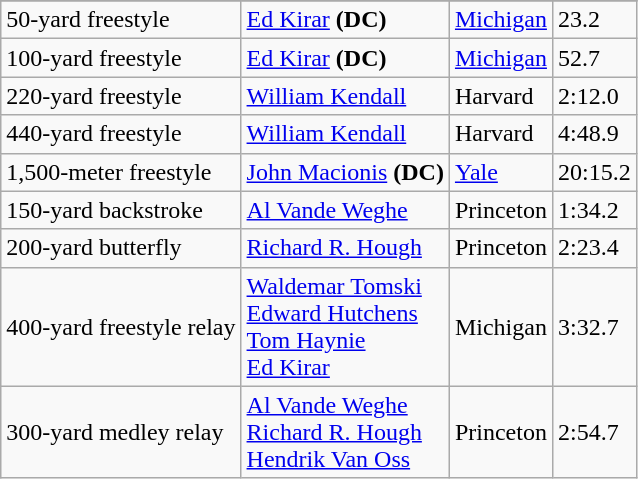<table class="wikitable sortable" style="text-align:left">
<tr>
</tr>
<tr>
<td>50-yard freestyle</td>
<td><a href='#'>Ed Kirar</a> <strong>(DC)</strong></td>
<td><a href='#'>Michigan</a></td>
<td>23.2</td>
</tr>
<tr>
<td>100-yard freestyle</td>
<td><a href='#'>Ed Kirar</a> <strong>(DC)</strong></td>
<td><a href='#'>Michigan</a></td>
<td>52.7</td>
</tr>
<tr>
<td>220-yard freestyle</td>
<td> <a href='#'>William Kendall</a></td>
<td>Harvard</td>
<td>2:12.0</td>
</tr>
<tr>
<td>440-yard freestyle</td>
<td> <a href='#'>William Kendall</a></td>
<td>Harvard</td>
<td>4:48.9</td>
</tr>
<tr>
<td>1,500-meter freestyle</td>
<td><a href='#'>John Macionis</a> <strong>(DC)</strong></td>
<td><a href='#'>Yale</a></td>
<td>20:15.2</td>
</tr>
<tr>
<td>150-yard backstroke</td>
<td><a href='#'>Al Vande Weghe</a></td>
<td>Princeton</td>
<td>1:34.2</td>
</tr>
<tr>
<td>200-yard butterfly</td>
<td><a href='#'>Richard R. Hough</a></td>
<td>Princeton</td>
<td>2:23.4</td>
</tr>
<tr>
<td>400-yard freestyle relay</td>
<td><a href='#'>Waldemar Tomski</a><br><a href='#'>Edward Hutchens</a><br><a href='#'>Tom Haynie</a><br><a href='#'>Ed Kirar</a></td>
<td>Michigan</td>
<td>3:32.7</td>
</tr>
<tr>
<td>300-yard medley relay</td>
<td><a href='#'>Al Vande Weghe</a><br><a href='#'>Richard R. Hough</a><br><a href='#'>Hendrik Van Oss</a></td>
<td>Princeton</td>
<td>2:54.7</td>
</tr>
</table>
